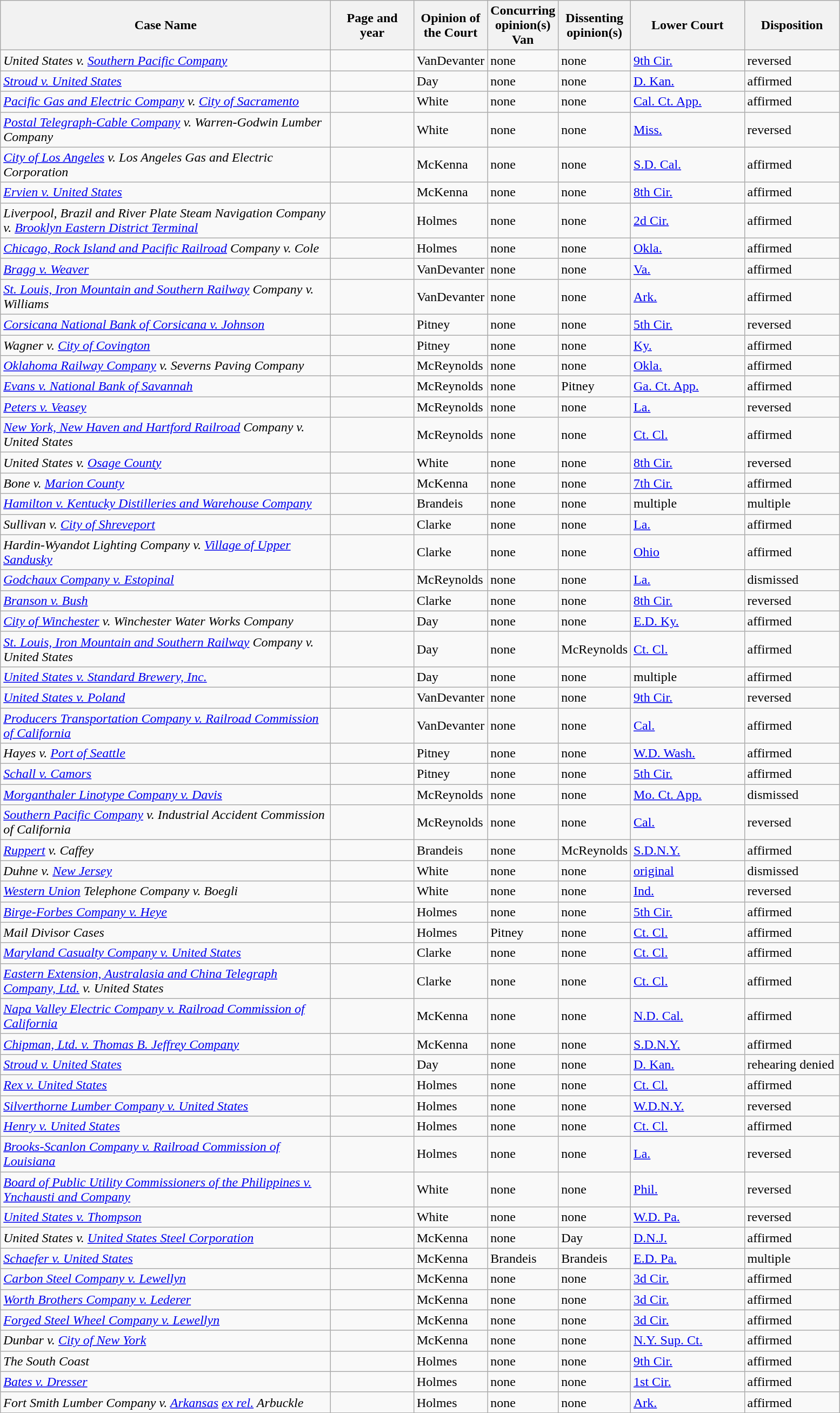<table class="wikitable sortable">
<tr>
<th scope="col" style="width: 400px;">Case Name</th>
<th scope="col" style="width: 95px;">Page and year</th>
<th scope="col" style="width: 10px;">Opinion of the Court</th>
<th scope="col" style="width: 10px;">Concurring opinion(s) Van</th>
<th scope="col" style="width: 10px;">Dissenting opinion(s)</th>
<th scope="col" style="width: 133px;">Lower Court</th>
<th scope="col" style="width: 110px;">Disposition</th>
</tr>
<tr>
<td><em>United States v. <a href='#'>Southern Pacific Company</a></em></td>
<td align="right"></td>
<td>VanDevanter</td>
<td>none</td>
<td>none</td>
<td><a href='#'>9th Cir.</a></td>
<td>reversed</td>
</tr>
<tr>
<td><em><a href='#'>Stroud v. United States</a></em></td>
<td align="right"></td>
<td>Day</td>
<td>none</td>
<td>none</td>
<td><a href='#'>D. Kan.</a></td>
<td>affirmed</td>
</tr>
<tr>
<td><em><a href='#'>Pacific Gas and Electric Company</a> v. <a href='#'>City of Sacramento</a></em></td>
<td align="right"></td>
<td>White</td>
<td>none</td>
<td>none</td>
<td><a href='#'>Cal. Ct. App.</a></td>
<td>affirmed</td>
</tr>
<tr>
<td><em><a href='#'>Postal Telegraph-Cable Company</a> v. Warren-Godwin Lumber Company</em></td>
<td align="right"></td>
<td>White</td>
<td>none</td>
<td>none</td>
<td><a href='#'>Miss.</a></td>
<td>reversed</td>
</tr>
<tr>
<td><em><a href='#'>City of Los Angeles</a> v. Los Angeles Gas and Electric Corporation</em></td>
<td align="right"></td>
<td>McKenna</td>
<td>none</td>
<td>none</td>
<td><a href='#'>S.D. Cal.</a></td>
<td>affirmed</td>
</tr>
<tr>
<td><em><a href='#'>Ervien v. United States</a></em></td>
<td align="right"></td>
<td>McKenna</td>
<td>none</td>
<td>none</td>
<td><a href='#'>8th Cir.</a></td>
<td>affirmed</td>
</tr>
<tr>
<td><em>Liverpool, Brazil and River Plate Steam Navigation Company v. <a href='#'>Brooklyn Eastern District Terminal</a></em></td>
<td align="right"></td>
<td>Holmes</td>
<td>none</td>
<td>none</td>
<td><a href='#'>2d Cir.</a></td>
<td>affirmed</td>
</tr>
<tr>
<td><em><a href='#'>Chicago, Rock Island and Pacific Railroad</a> Company v. Cole</em></td>
<td align="right"></td>
<td>Holmes</td>
<td>none</td>
<td>none</td>
<td><a href='#'>Okla.</a></td>
<td>affirmed</td>
</tr>
<tr>
<td><em><a href='#'>Bragg v. Weaver</a></em></td>
<td align="right"></td>
<td>VanDevanter</td>
<td>none</td>
<td>none</td>
<td><a href='#'>Va.</a></td>
<td>affirmed</td>
</tr>
<tr>
<td><em><a href='#'>St. Louis, Iron Mountain and Southern Railway</a> Company v. Williams</em></td>
<td align="right"></td>
<td>VanDevanter</td>
<td>none</td>
<td>none</td>
<td><a href='#'>Ark.</a></td>
<td>affirmed</td>
</tr>
<tr>
<td><em><a href='#'>Corsicana National Bank of Corsicana v. Johnson</a></em></td>
<td align="right"></td>
<td>Pitney</td>
<td>none</td>
<td>none</td>
<td><a href='#'>5th Cir.</a></td>
<td>reversed</td>
</tr>
<tr>
<td><em>Wagner v. <a href='#'>City of Covington</a></em></td>
<td align="right"></td>
<td>Pitney</td>
<td>none</td>
<td>none</td>
<td><a href='#'>Ky.</a></td>
<td>affirmed</td>
</tr>
<tr>
<td><em><a href='#'>Oklahoma Railway Company</a> v. Severns Paving Company</em></td>
<td align="right"></td>
<td>McReynolds</td>
<td>none</td>
<td>none</td>
<td><a href='#'>Okla.</a></td>
<td>affirmed</td>
</tr>
<tr>
<td><em><a href='#'>Evans v. National Bank of Savannah</a></em></td>
<td align="right"></td>
<td>McReynolds</td>
<td>none</td>
<td>Pitney</td>
<td><a href='#'>Ga. Ct. App.</a></td>
<td>affirmed</td>
</tr>
<tr>
<td><em><a href='#'>Peters v. Veasey</a></em></td>
<td align="right"></td>
<td>McReynolds</td>
<td>none</td>
<td>none</td>
<td><a href='#'>La.</a></td>
<td>reversed</td>
</tr>
<tr>
<td><em><a href='#'>New York, New Haven and Hartford Railroad</a> Company v. United States</em></td>
<td align="right"></td>
<td>McReynolds</td>
<td>none</td>
<td>none</td>
<td><a href='#'>Ct. Cl.</a></td>
<td>affirmed</td>
</tr>
<tr>
<td><em>United States v. <a href='#'>Osage County</a></em></td>
<td align="right"></td>
<td>White</td>
<td>none</td>
<td>none</td>
<td><a href='#'>8th Cir.</a></td>
<td>reversed</td>
</tr>
<tr>
<td><em>Bone v. <a href='#'>Marion County</a></em></td>
<td align="right"></td>
<td>McKenna</td>
<td>none</td>
<td>none</td>
<td><a href='#'>7th Cir.</a></td>
<td>affirmed</td>
</tr>
<tr>
<td><em><a href='#'>Hamilton v. Kentucky Distilleries and Warehouse Company</a></em></td>
<td align="right"></td>
<td>Brandeis</td>
<td>none</td>
<td>none</td>
<td>multiple</td>
<td>multiple</td>
</tr>
<tr>
<td><em>Sullivan v. <a href='#'>City of Shreveport</a></em></td>
<td align="right"></td>
<td>Clarke</td>
<td>none</td>
<td>none</td>
<td><a href='#'>La.</a></td>
<td>affirmed</td>
</tr>
<tr>
<td><em>Hardin-Wyandot Lighting Company v. <a href='#'>Village of Upper Sandusky</a></em></td>
<td align="right"></td>
<td>Clarke</td>
<td>none</td>
<td>none</td>
<td><a href='#'>Ohio</a></td>
<td>affirmed</td>
</tr>
<tr>
<td><em><a href='#'>Godchaux Company v. Estopinal</a></em></td>
<td align="right"></td>
<td>McReynolds</td>
<td>none</td>
<td>none</td>
<td><a href='#'>La.</a></td>
<td>dismissed</td>
</tr>
<tr>
<td><em><a href='#'>Branson v. Bush</a></em></td>
<td align="right"></td>
<td>Clarke</td>
<td>none</td>
<td>none</td>
<td><a href='#'>8th Cir.</a></td>
<td>reversed</td>
</tr>
<tr>
<td><em><a href='#'>City of Winchester</a> v. Winchester Water Works Company</em></td>
<td align="right"></td>
<td>Day</td>
<td>none</td>
<td>none</td>
<td><a href='#'>E.D. Ky.</a></td>
<td>affirmed</td>
</tr>
<tr>
<td><em><a href='#'>St. Louis, Iron Mountain and Southern Railway</a> Company v. United States</em></td>
<td align="right"></td>
<td>Day</td>
<td>none</td>
<td>McReynolds</td>
<td><a href='#'>Ct. Cl.</a></td>
<td>affirmed</td>
</tr>
<tr>
<td><em><a href='#'>United States v. Standard Brewery, Inc.</a></em></td>
<td align="right"></td>
<td>Day</td>
<td>none</td>
<td>none</td>
<td>multiple</td>
<td>affirmed</td>
</tr>
<tr>
<td><em><a href='#'>United States v. Poland</a></em></td>
<td align="right"></td>
<td>VanDevanter</td>
<td>none</td>
<td>none</td>
<td><a href='#'>9th Cir.</a></td>
<td>reversed</td>
</tr>
<tr>
<td><em><a href='#'>Producers Transportation Company v. Railroad Commission of California</a></em></td>
<td align="right"></td>
<td>VanDevanter</td>
<td>none</td>
<td>none</td>
<td><a href='#'>Cal.</a></td>
<td>affirmed</td>
</tr>
<tr>
<td><em>Hayes v. <a href='#'>Port of Seattle</a></em></td>
<td align="right"></td>
<td>Pitney</td>
<td>none</td>
<td>none</td>
<td><a href='#'>W.D. Wash.</a></td>
<td>affirmed</td>
</tr>
<tr>
<td><em><a href='#'>Schall v. Camors</a></em></td>
<td align="right"></td>
<td>Pitney</td>
<td>none</td>
<td>none</td>
<td><a href='#'>5th Cir.</a></td>
<td>affirmed</td>
</tr>
<tr>
<td><em><a href='#'>Morganthaler Linotype Company v. Davis</a></em></td>
<td align="right"></td>
<td>McReynolds</td>
<td>none</td>
<td>none</td>
<td><a href='#'>Mo. Ct. App.</a></td>
<td>dismissed</td>
</tr>
<tr>
<td><em><a href='#'>Southern Pacific Company</a> v. Industrial Accident Commission of California</em></td>
<td align="right"></td>
<td>McReynolds</td>
<td>none</td>
<td>none</td>
<td><a href='#'>Cal.</a></td>
<td>reversed</td>
</tr>
<tr>
<td><em><a href='#'>Ruppert</a> v. Caffey</em></td>
<td align="right"></td>
<td>Brandeis</td>
<td>none</td>
<td>McReynolds</td>
<td><a href='#'>S.D.N.Y.</a></td>
<td>affirmed</td>
</tr>
<tr>
<td><em>Duhne v. <a href='#'>New Jersey</a></em></td>
<td align="right"></td>
<td>White</td>
<td>none</td>
<td>none</td>
<td><a href='#'>original</a></td>
<td>dismissed</td>
</tr>
<tr>
<td><em><a href='#'>Western Union</a> Telephone Company v. Boegli</em></td>
<td align="right"></td>
<td>White</td>
<td>none</td>
<td>none</td>
<td><a href='#'>Ind.</a></td>
<td>reversed</td>
</tr>
<tr>
<td><em><a href='#'>Birge-Forbes Company v. Heye</a></em></td>
<td align="right"></td>
<td>Holmes</td>
<td>none</td>
<td>none</td>
<td><a href='#'>5th Cir.</a></td>
<td>affirmed</td>
</tr>
<tr>
<td><em>Mail Divisor Cases</em></td>
<td align="right"></td>
<td>Holmes</td>
<td>Pitney</td>
<td>none</td>
<td><a href='#'>Ct. Cl.</a></td>
<td>affirmed</td>
</tr>
<tr>
<td><em><a href='#'>Maryland Casualty Company v. United States</a></em></td>
<td align="right"></td>
<td>Clarke</td>
<td>none</td>
<td>none</td>
<td><a href='#'>Ct. Cl.</a></td>
<td>affirmed</td>
</tr>
<tr>
<td><em><a href='#'>Eastern Extension, Australasia and China Telegraph Company, Ltd.</a> v. United States</em></td>
<td align="right"></td>
<td>Clarke</td>
<td>none</td>
<td>none</td>
<td><a href='#'>Ct. Cl.</a></td>
<td>affirmed</td>
</tr>
<tr>
<td><em><a href='#'>Napa Valley Electric Company v. Railroad Commission of California</a></em></td>
<td align="right"></td>
<td>McKenna</td>
<td>none</td>
<td>none</td>
<td><a href='#'>N.D. Cal.</a></td>
<td>affirmed</td>
</tr>
<tr>
<td><em><a href='#'>Chipman, Ltd. v. Thomas B. Jeffrey Company</a></em></td>
<td align="right"></td>
<td>McKenna</td>
<td>none</td>
<td>none</td>
<td><a href='#'>S.D.N.Y.</a></td>
<td>affirmed</td>
</tr>
<tr>
<td><em><a href='#'>Stroud v. United States</a></em></td>
<td align="right"></td>
<td>Day</td>
<td>none</td>
<td>none</td>
<td><a href='#'>D. Kan.</a></td>
<td>rehearing denied</td>
</tr>
<tr>
<td><em><a href='#'>Rex v. United States</a></em></td>
<td align="right"></td>
<td>Holmes</td>
<td>none</td>
<td>none</td>
<td><a href='#'>Ct. Cl.</a></td>
<td>affirmed</td>
</tr>
<tr>
<td><em><a href='#'>Silverthorne Lumber Company v. United States</a></em></td>
<td align="right"></td>
<td>Holmes</td>
<td>none</td>
<td>none</td>
<td><a href='#'>W.D.N.Y.</a></td>
<td>reversed</td>
</tr>
<tr>
<td><em><a href='#'>Henry v. United States</a></em></td>
<td align="right"></td>
<td>Holmes</td>
<td>none</td>
<td>none</td>
<td><a href='#'>Ct. Cl.</a></td>
<td>affirmed</td>
</tr>
<tr>
<td><em><a href='#'>Brooks-Scanlon Company v. Railroad Commission of Louisiana</a></em></td>
<td align="right"></td>
<td>Holmes</td>
<td>none</td>
<td>none</td>
<td><a href='#'>La.</a></td>
<td>reversed</td>
</tr>
<tr>
<td><em><a href='#'>Board of Public Utility Commissioners of the Philippines v. Ynchausti and Company</a></em></td>
<td align="right"></td>
<td>White</td>
<td>none</td>
<td>none</td>
<td><a href='#'>Phil.</a></td>
<td>reversed</td>
</tr>
<tr>
<td><em><a href='#'>United States v. Thompson</a></em></td>
<td align="right"></td>
<td>White</td>
<td>none</td>
<td>none</td>
<td><a href='#'>W.D. Pa.</a></td>
<td>reversed</td>
</tr>
<tr>
<td><em>United States v. <a href='#'>United States Steel Corporation</a></em></td>
<td align="right"></td>
<td>McKenna</td>
<td>none</td>
<td>Day</td>
<td><a href='#'>D.N.J.</a></td>
<td>affirmed</td>
</tr>
<tr>
<td><em><a href='#'>Schaefer v. United States</a></em></td>
<td align="right"></td>
<td>McKenna</td>
<td>Brandeis</td>
<td>Brandeis</td>
<td><a href='#'>E.D. Pa.</a></td>
<td>multiple</td>
</tr>
<tr>
<td><em><a href='#'>Carbon Steel Company v. Lewellyn</a></em></td>
<td align="right"></td>
<td>McKenna</td>
<td>none</td>
<td>none</td>
<td><a href='#'>3d Cir.</a></td>
<td>affirmed</td>
</tr>
<tr>
<td><em><a href='#'>Worth Brothers Company v. Lederer</a></em></td>
<td align="right"></td>
<td>McKenna</td>
<td>none</td>
<td>none</td>
<td><a href='#'>3d Cir.</a></td>
<td>affirmed</td>
</tr>
<tr>
<td><em><a href='#'>Forged Steel Wheel Company v. Lewellyn</a></em></td>
<td align="right"></td>
<td>McKenna</td>
<td>none</td>
<td>none</td>
<td><a href='#'>3d Cir.</a></td>
<td>affirmed</td>
</tr>
<tr>
<td><em>Dunbar v. <a href='#'>City of New York</a></em></td>
<td align="right"></td>
<td>McKenna</td>
<td>none</td>
<td>none</td>
<td><a href='#'>N.Y. Sup. Ct.</a></td>
<td>affirmed</td>
</tr>
<tr>
<td><em>The South Coast</em></td>
<td align="right"></td>
<td>Holmes</td>
<td>none</td>
<td>none</td>
<td><a href='#'>9th Cir.</a></td>
<td>affirmed</td>
</tr>
<tr>
<td><em><a href='#'>Bates v. Dresser</a></em></td>
<td align="right"></td>
<td>Holmes</td>
<td>none</td>
<td>none</td>
<td><a href='#'>1st Cir.</a></td>
<td>affirmed</td>
</tr>
<tr>
<td><em>Fort Smith Lumber Company v. <a href='#'>Arkansas</a> <a href='#'>ex rel.</a> Arbuckle</em></td>
<td align="right"></td>
<td>Holmes</td>
<td>none</td>
<td>none</td>
<td><a href='#'>Ark.</a></td>
<td>affirmed</td>
</tr>
<tr>
</tr>
</table>
